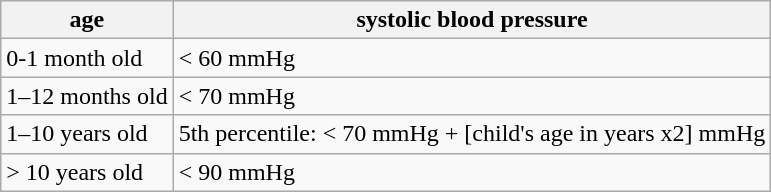<table class="wikitable">
<tr>
<th>age</th>
<th>systolic blood pressure</th>
</tr>
<tr>
<td>0-1 month old</td>
<td>< 60 mmHg</td>
</tr>
<tr>
<td>1–12 months old</td>
<td>< 70 mmHg</td>
</tr>
<tr>
<td>1–10 years old</td>
<td>5th percentile: < 70 mmHg + [child's age in years x2] mmHg</td>
</tr>
<tr>
<td>> 10 years old</td>
<td>< 90 mmHg</td>
</tr>
</table>
